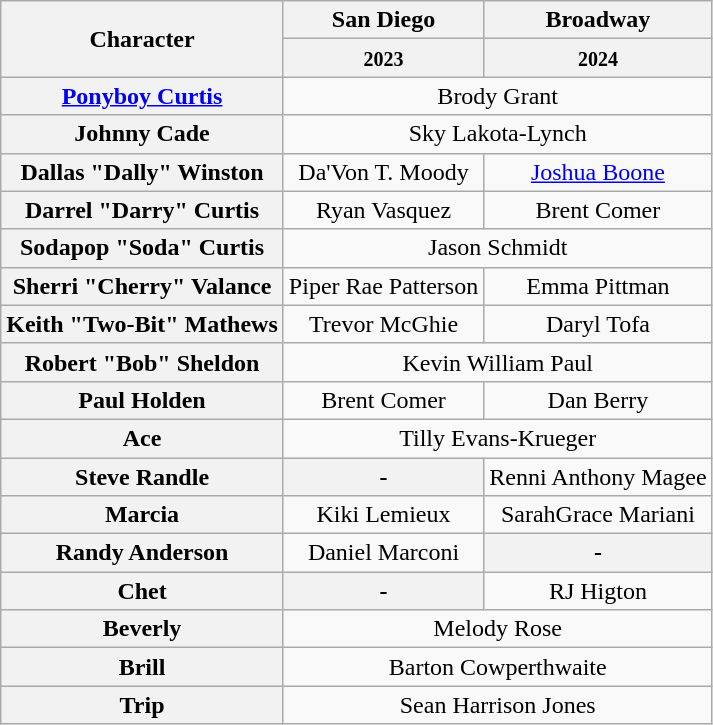<table class="wikitable" style="width:1000;">
<tr>
<th rowspan="2">Character</th>
<th>San Diego</th>
<th>Broadway</th>
</tr>
<tr>
<th><small>2023</small></th>
<th><small>2024</small></th>
</tr>
<tr>
<th><a href='#'>Ponyboy Curtis</a></th>
<td colspan="2" align="center">Brody Grant</td>
</tr>
<tr>
<th>Johnny Cade</th>
<td colspan="2" align="center">Sky Lakota-Lynch</td>
</tr>
<tr>
<th>Dallas "Dally" Winston</th>
<td align="center">Da'Von T. Moody</td>
<td align="center"><a href='#'>Joshua Boone</a></td>
</tr>
<tr>
<th>Darrel "Darry" Curtis</th>
<td align="center">Ryan Vasquez</td>
<td align="center">Brent Comer</td>
</tr>
<tr>
<th>Sodapop "Soda" Curtis</th>
<td colspan="2" align="center">Jason Schmidt</td>
</tr>
<tr>
<th>Sherri "Cherry" Valance</th>
<td align="center">Piper Rae Patterson</td>
<td align="center">Emma Pittman</td>
</tr>
<tr>
<th>Keith "Two-Bit" Mathews</th>
<td align="center">Trevor McGhie</td>
<td align="center">Daryl Tofa</td>
</tr>
<tr>
<th>Robert "Bob" Sheldon</th>
<td colspan="2" align="center">Kevin William Paul</td>
</tr>
<tr>
<th>Paul Holden</th>
<td align="center">Brent Comer</td>
<td align="center">Dan Berry</td>
</tr>
<tr>
<th>Ace</th>
<td colspan="2" align="center">Tilly Evans-Krueger</td>
</tr>
<tr>
<th>Steve Randle</th>
<th>-</th>
<td align=center>Renni Anthony Magee</td>
</tr>
<tr>
<th>Marcia</th>
<td align="center">Kiki Lemieux</td>
<td align="center">SarahGrace Mariani</td>
</tr>
<tr>
<th>Randy Anderson</th>
<td align="center">Daniel Marconi</td>
<th>-</th>
</tr>
<tr>
<th>Chet</th>
<th>-</th>
<td align=center>RJ Higton</td>
</tr>
<tr>
<th>Beverly</th>
<td colspan="2" align="center">Melody Rose</td>
</tr>
<tr>
<th>Brill</th>
<td colspan="2" align="center">Barton Cowperthwaite</td>
</tr>
<tr>
<th>Trip</th>
<td colspan="2"align="center">Sean Harrison Jones</td>
</tr>
</table>
